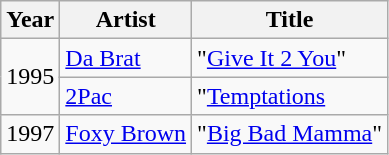<table class="wikitable">
<tr>
<th>Year</th>
<th>Artist</th>
<th>Title</th>
</tr>
<tr>
<td rowspan=2>1995</td>
<td><a href='#'>Da Brat</a></td>
<td>"<a href='#'>Give It 2 You</a>"</td>
</tr>
<tr>
<td><a href='#'>2Pac</a></td>
<td>"<a href='#'>Temptations</a><em></td>
</tr>
<tr>
<td>1997</td>
<td><a href='#'>Foxy Brown</a></td>
<td>"<a href='#'>Big Bad Mamma</a>"</td>
</tr>
</table>
